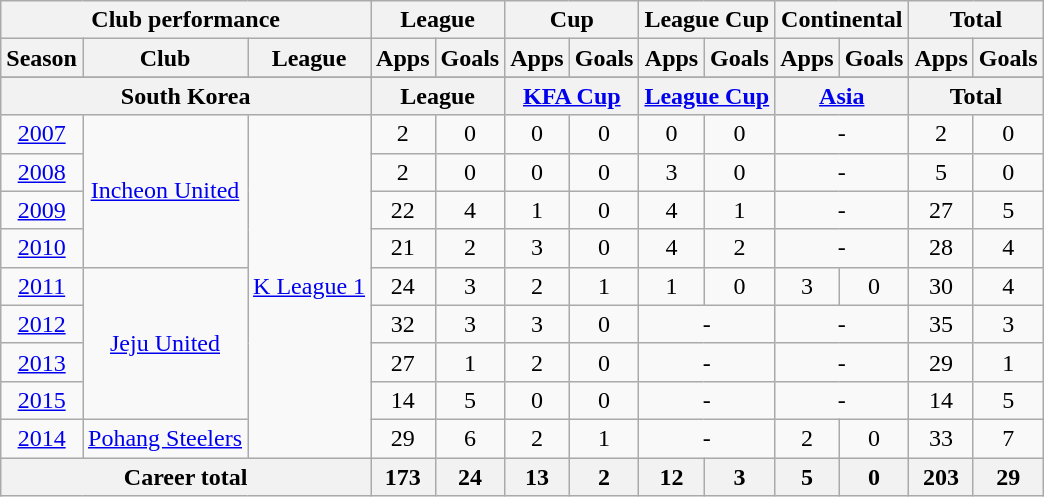<table class="wikitable" style="text-align:center">
<tr>
<th colspan=3>Club performance</th>
<th colspan=2>League</th>
<th colspan=2>Cup</th>
<th colspan=2>League Cup</th>
<th colspan=2>Continental</th>
<th colspan=2>Total</th>
</tr>
<tr>
<th>Season</th>
<th>Club</th>
<th>League</th>
<th>Apps</th>
<th>Goals</th>
<th>Apps</th>
<th>Goals</th>
<th>Apps</th>
<th>Goals</th>
<th>Apps</th>
<th>Goals</th>
<th>Apps</th>
<th>Goals</th>
</tr>
<tr>
</tr>
<tr>
<th colspan=3>South Korea</th>
<th colspan=2>League</th>
<th colspan=2><a href='#'>KFA Cup</a></th>
<th colspan=2><a href='#'>League Cup</a></th>
<th colspan=2><a href='#'>Asia</a></th>
<th colspan=2>Total</th>
</tr>
<tr>
<td><a href='#'>2007</a></td>
<td rowspan="4"><a href='#'>Incheon United</a></td>
<td rowspan="9"><a href='#'>K League 1</a></td>
<td>2</td>
<td>0</td>
<td>0</td>
<td>0</td>
<td>0</td>
<td>0</td>
<td colspan="2">-</td>
<td>2</td>
<td>0</td>
</tr>
<tr>
<td><a href='#'>2008</a></td>
<td>2</td>
<td>0</td>
<td>0</td>
<td>0</td>
<td>3</td>
<td>0</td>
<td colspan="2">-</td>
<td>5</td>
<td>0</td>
</tr>
<tr>
<td><a href='#'>2009</a></td>
<td>22</td>
<td>4</td>
<td>1</td>
<td>0</td>
<td>4</td>
<td>1</td>
<td colspan="2">-</td>
<td>27</td>
<td>5</td>
</tr>
<tr>
<td><a href='#'>2010</a></td>
<td>21</td>
<td>2</td>
<td>3</td>
<td>0</td>
<td>4</td>
<td>2</td>
<td colspan="2">-</td>
<td>28</td>
<td>4</td>
</tr>
<tr>
<td><a href='#'>2011</a></td>
<td rowspan="4"><a href='#'>Jeju United</a></td>
<td>24</td>
<td>3</td>
<td>2</td>
<td>1</td>
<td>1</td>
<td>0</td>
<td>3</td>
<td>0</td>
<td>30</td>
<td>4</td>
</tr>
<tr>
<td><a href='#'>2012</a></td>
<td>32</td>
<td>3</td>
<td>3</td>
<td>0</td>
<td colspan="2">-</td>
<td colspan="2">-</td>
<td>35</td>
<td>3</td>
</tr>
<tr>
<td><a href='#'>2013</a></td>
<td>27</td>
<td>1</td>
<td>2</td>
<td>0</td>
<td colspan="2">-</td>
<td colspan="2">-</td>
<td>29</td>
<td>1</td>
</tr>
<tr>
<td><a href='#'>2015</a></td>
<td>14</td>
<td>5</td>
<td>0</td>
<td>0</td>
<td colspan="2">-</td>
<td colspan="2">-</td>
<td>14</td>
<td>5</td>
</tr>
<tr>
<td><a href='#'>2014</a></td>
<td><a href='#'>Pohang Steelers</a></td>
<td>29</td>
<td>6</td>
<td>2</td>
<td>1</td>
<td colspan="2">-</td>
<td>2</td>
<td>0</td>
<td>33</td>
<td>7</td>
</tr>
<tr>
<th colspan=3>Career total</th>
<th>173</th>
<th>24</th>
<th>13</th>
<th>2</th>
<th>12</th>
<th>3</th>
<th>5</th>
<th>0</th>
<th>203</th>
<th>29</th>
</tr>
</table>
